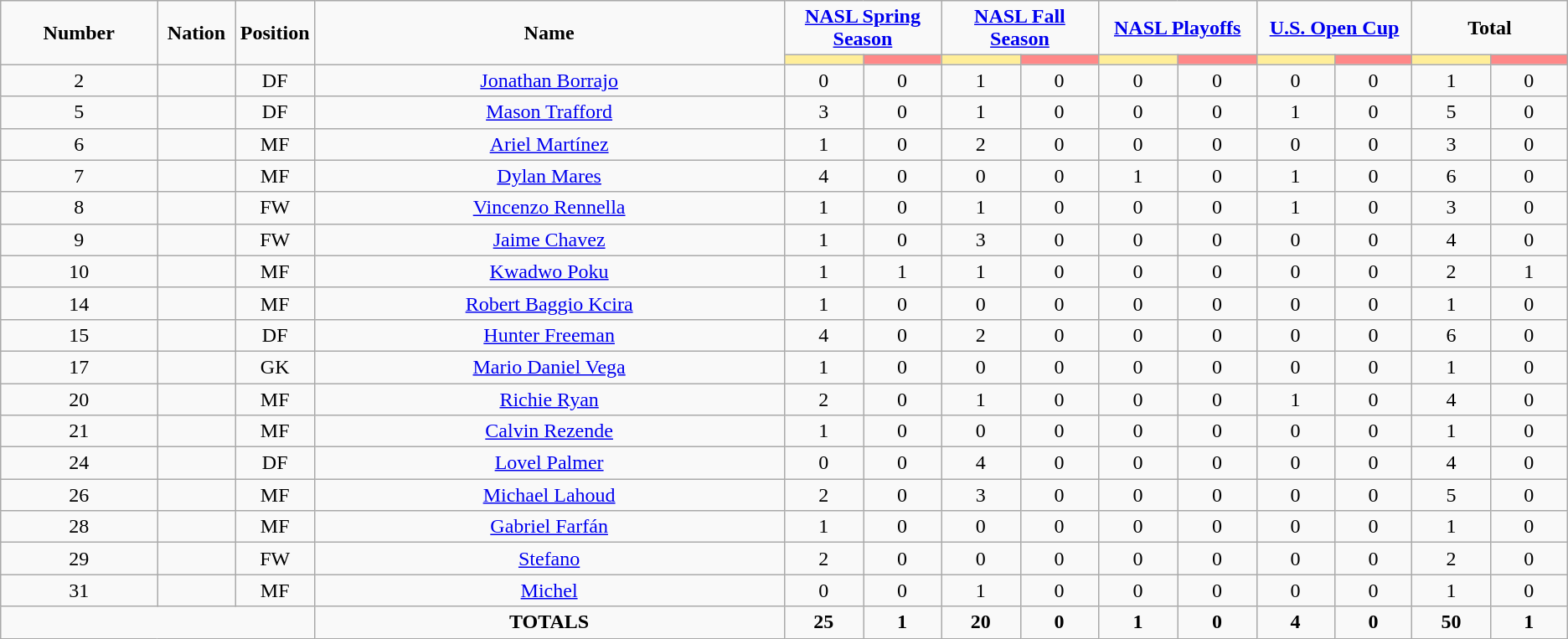<table class="wikitable" style="text-align:center;">
<tr>
<td rowspan="2"  style="width:10%; text-align:center;"><strong>Number</strong></td>
<td rowspan="2"  style="width:5%; text-align:center;"><strong>Nation</strong></td>
<td rowspan="2"  style="width:5%; text-align:center;"><strong>Position</strong></td>
<td rowspan="2"  style="width:30%; text-align:center;"><strong>Name</strong></td>
<td colspan="2" style="text-align:center;"><strong><a href='#'>NASL Spring Season</a></strong></td>
<td colspan="2" style="text-align:center;"><strong><a href='#'>NASL Fall Season</a></strong></td>
<td colspan="2" style="text-align:center;"><strong><a href='#'>NASL Playoffs</a></strong></td>
<td colspan="2" style="text-align:center;"><strong><a href='#'>U.S. Open Cup</a></strong></td>
<td colspan="2" style="text-align:center;"><strong>Total</strong></td>
</tr>
<tr>
<th style="width:60px; background:#fe9;"></th>
<th style="width:60px; background:#ff8888;"></th>
<th style="width:60px; background:#fe9;"></th>
<th style="width:60px; background:#ff8888;"></th>
<th style="width:60px; background:#fe9;"></th>
<th style="width:60px; background:#ff8888;"></th>
<th style="width:60px; background:#fe9;"></th>
<th style="width:60px; background:#ff8888;"></th>
<th style="width:60px; background:#fe9;"></th>
<th style="width:60px; background:#ff8888;"></th>
</tr>
<tr>
<td>2</td>
<td></td>
<td>DF</td>
<td><a href='#'>Jonathan Borrajo</a></td>
<td>0</td>
<td>0</td>
<td>1</td>
<td>0</td>
<td>0</td>
<td>0</td>
<td>0</td>
<td>0</td>
<td>1</td>
<td>0</td>
</tr>
<tr>
<td>5</td>
<td></td>
<td>DF</td>
<td><a href='#'>Mason Trafford</a></td>
<td>3</td>
<td>0</td>
<td>1</td>
<td>0</td>
<td>0</td>
<td>0</td>
<td>1</td>
<td>0</td>
<td>5</td>
<td>0</td>
</tr>
<tr>
<td>6</td>
<td></td>
<td>MF</td>
<td><a href='#'>Ariel Martínez</a></td>
<td>1</td>
<td>0</td>
<td>2</td>
<td>0</td>
<td>0</td>
<td>0</td>
<td>0</td>
<td>0</td>
<td>3</td>
<td>0</td>
</tr>
<tr>
<td>7</td>
<td></td>
<td>MF</td>
<td><a href='#'>Dylan Mares</a></td>
<td>4</td>
<td>0</td>
<td>0</td>
<td>0</td>
<td>1</td>
<td>0</td>
<td>1</td>
<td>0</td>
<td>6</td>
<td>0</td>
</tr>
<tr>
<td>8</td>
<td></td>
<td>FW</td>
<td><a href='#'>Vincenzo Rennella</a></td>
<td>1</td>
<td>0</td>
<td>1</td>
<td>0</td>
<td>0</td>
<td>0</td>
<td>1</td>
<td>0</td>
<td>3</td>
<td>0</td>
</tr>
<tr>
<td>9</td>
<td></td>
<td>FW</td>
<td><a href='#'>Jaime Chavez</a></td>
<td>1</td>
<td>0</td>
<td>3</td>
<td>0</td>
<td>0</td>
<td>0</td>
<td>0</td>
<td>0</td>
<td>4</td>
<td>0</td>
</tr>
<tr>
<td>10</td>
<td></td>
<td>MF</td>
<td><a href='#'>Kwadwo Poku</a></td>
<td>1</td>
<td>1</td>
<td>1</td>
<td>0</td>
<td>0</td>
<td>0</td>
<td>0</td>
<td>0</td>
<td>2</td>
<td>1</td>
</tr>
<tr>
<td>14</td>
<td></td>
<td>MF</td>
<td><a href='#'>Robert Baggio Kcira</a></td>
<td>1</td>
<td>0</td>
<td>0</td>
<td>0</td>
<td>0</td>
<td>0</td>
<td>0</td>
<td>0</td>
<td>1</td>
<td>0</td>
</tr>
<tr>
<td>15</td>
<td></td>
<td>DF</td>
<td><a href='#'>Hunter Freeman</a></td>
<td>4</td>
<td>0</td>
<td>2</td>
<td>0</td>
<td>0</td>
<td>0</td>
<td>0</td>
<td>0</td>
<td>6</td>
<td>0</td>
</tr>
<tr>
<td>17</td>
<td></td>
<td>GK</td>
<td><a href='#'>Mario Daniel Vega</a></td>
<td>1</td>
<td>0</td>
<td>0</td>
<td>0</td>
<td>0</td>
<td>0</td>
<td>0</td>
<td>0</td>
<td>1</td>
<td>0</td>
</tr>
<tr>
<td>20</td>
<td></td>
<td>MF</td>
<td><a href='#'>Richie Ryan</a></td>
<td>2</td>
<td>0</td>
<td>1</td>
<td>0</td>
<td>0</td>
<td>0</td>
<td>1</td>
<td>0</td>
<td>4</td>
<td>0</td>
</tr>
<tr>
<td>21</td>
<td></td>
<td>MF</td>
<td><a href='#'>Calvin Rezende</a></td>
<td>1</td>
<td>0</td>
<td>0</td>
<td>0</td>
<td>0</td>
<td>0</td>
<td>0</td>
<td>0</td>
<td>1</td>
<td>0</td>
</tr>
<tr>
<td>24</td>
<td></td>
<td>DF</td>
<td><a href='#'>Lovel Palmer</a></td>
<td>0</td>
<td>0</td>
<td>4</td>
<td>0</td>
<td>0</td>
<td>0</td>
<td>0</td>
<td>0</td>
<td>4</td>
<td>0</td>
</tr>
<tr>
<td>26</td>
<td></td>
<td>MF</td>
<td><a href='#'>Michael Lahoud</a></td>
<td>2</td>
<td>0</td>
<td>3</td>
<td>0</td>
<td>0</td>
<td>0</td>
<td>0</td>
<td>0</td>
<td>5</td>
<td>0</td>
</tr>
<tr>
<td>28</td>
<td></td>
<td>MF</td>
<td><a href='#'>Gabriel Farfán</a></td>
<td>1</td>
<td>0</td>
<td>0</td>
<td>0</td>
<td>0</td>
<td>0</td>
<td>0</td>
<td>0</td>
<td>1</td>
<td>0</td>
</tr>
<tr>
<td>29</td>
<td></td>
<td>FW</td>
<td><a href='#'>Stefano</a></td>
<td>2</td>
<td>0</td>
<td>0</td>
<td>0</td>
<td>0</td>
<td>0</td>
<td>0</td>
<td>0</td>
<td>2</td>
<td>0</td>
</tr>
<tr>
<td>31</td>
<td></td>
<td>MF</td>
<td><a href='#'>Michel</a></td>
<td>0</td>
<td>0</td>
<td>1</td>
<td>0</td>
<td>0</td>
<td>0</td>
<td>0</td>
<td>0</td>
<td>1</td>
<td>0</td>
</tr>
<tr>
<td colspan="3"></td>
<td><strong>TOTALS</strong></td>
<td><strong>25</strong></td>
<td><strong>1</strong></td>
<td><strong>20</strong></td>
<td><strong>0</strong></td>
<td><strong>1</strong></td>
<td><strong>0</strong></td>
<td><strong>4</strong></td>
<td><strong>0</strong></td>
<td><strong>50</strong></td>
<td><strong>1</strong></td>
</tr>
</table>
